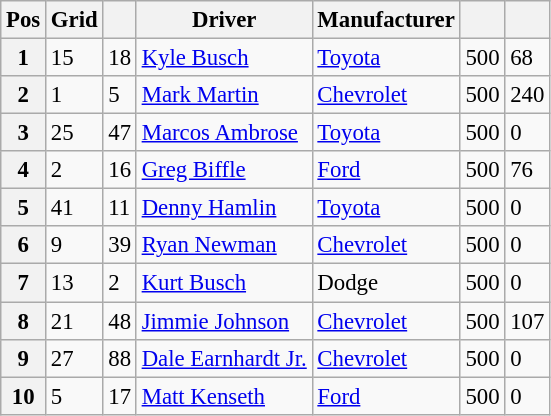<table class="wikitable" style="font-size:95%">
<tr>
<th>Pos</th>
<th>Grid</th>
<th></th>
<th>Driver</th>
<th>Manufacturer</th>
<th></th>
<th></th>
</tr>
<tr>
<th>1</th>
<td>15</td>
<td>18</td>
<td><a href='#'>Kyle Busch</a></td>
<td><a href='#'>Toyota</a></td>
<td>500</td>
<td>68</td>
</tr>
<tr>
<th>2</th>
<td>1</td>
<td>5</td>
<td><a href='#'>Mark Martin</a></td>
<td><a href='#'>Chevrolet</a></td>
<td>500</td>
<td>240</td>
</tr>
<tr>
<th>3</th>
<td>25</td>
<td>47</td>
<td><a href='#'>Marcos Ambrose</a></td>
<td><a href='#'>Toyota</a></td>
<td>500</td>
<td>0</td>
</tr>
<tr>
<th>4</th>
<td>2</td>
<td>16</td>
<td><a href='#'>Greg Biffle</a></td>
<td><a href='#'>Ford</a></td>
<td>500</td>
<td>76</td>
</tr>
<tr>
<th>5</th>
<td>41</td>
<td>11</td>
<td><a href='#'>Denny Hamlin</a></td>
<td><a href='#'>Toyota</a></td>
<td>500</td>
<td>0</td>
</tr>
<tr>
<th>6</th>
<td>9</td>
<td>39</td>
<td><a href='#'>Ryan Newman</a></td>
<td><a href='#'>Chevrolet</a></td>
<td>500</td>
<td>0</td>
</tr>
<tr>
<th>7</th>
<td>13</td>
<td>2</td>
<td><a href='#'>Kurt Busch</a></td>
<td>Dodge</td>
<td>500</td>
<td>0</td>
</tr>
<tr>
<th>8</th>
<td>21</td>
<td>48</td>
<td><a href='#'>Jimmie Johnson</a></td>
<td><a href='#'>Chevrolet</a></td>
<td>500</td>
<td>107</td>
</tr>
<tr>
<th>9</th>
<td>27</td>
<td>88</td>
<td><a href='#'>Dale Earnhardt Jr.</a></td>
<td><a href='#'>Chevrolet</a></td>
<td>500</td>
<td>0</td>
</tr>
<tr>
<th>10</th>
<td>5</td>
<td>17</td>
<td><a href='#'>Matt Kenseth</a></td>
<td><a href='#'>Ford</a></td>
<td>500</td>
<td>0</td>
</tr>
</table>
